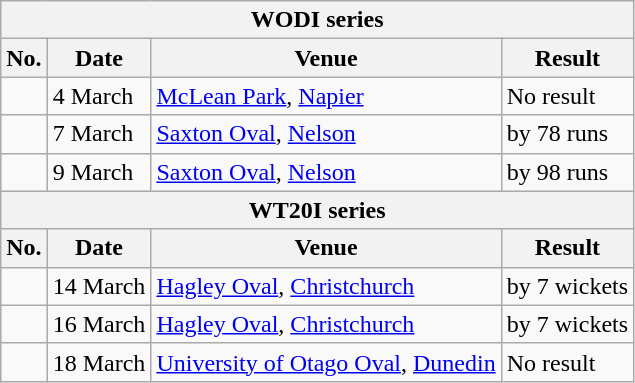<table class="wikitable">
<tr>
<th colspan="4">WODI series</th>
</tr>
<tr>
<th>No.</th>
<th>Date</th>
<th>Venue</th>
<th>Result</th>
</tr>
<tr>
<td></td>
<td>4 March</td>
<td><a href='#'>McLean Park</a>, <a href='#'>Napier</a></td>
<td>No result</td>
</tr>
<tr>
<td></td>
<td>7 March</td>
<td><a href='#'>Saxton Oval</a>, <a href='#'>Nelson</a></td>
<td> by 78 runs</td>
</tr>
<tr>
<td></td>
<td>9 March</td>
<td><a href='#'>Saxton Oval</a>, <a href='#'>Nelson</a></td>
<td> by 98 runs</td>
</tr>
<tr>
<th colspan="4">WT20I series</th>
</tr>
<tr>
<th>No.</th>
<th>Date</th>
<th>Venue</th>
<th>Result</th>
</tr>
<tr>
<td></td>
<td>14 March</td>
<td><a href='#'>Hagley Oval</a>, <a href='#'>Christchurch</a></td>
<td> by 7 wickets</td>
</tr>
<tr>
<td></td>
<td>16 March</td>
<td><a href='#'>Hagley Oval</a>, <a href='#'>Christchurch</a></td>
<td> by 7 wickets</td>
</tr>
<tr>
<td></td>
<td>18 March</td>
<td><a href='#'>University of Otago Oval</a>, <a href='#'>Dunedin</a></td>
<td>No result</td>
</tr>
</table>
